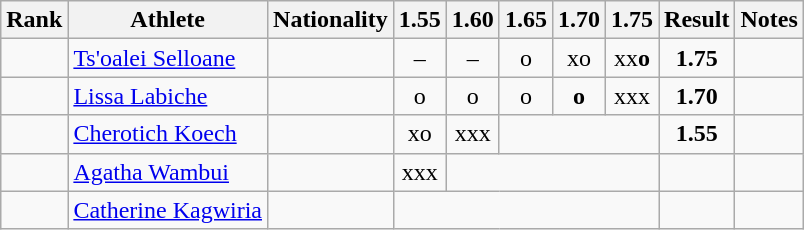<table class="wikitable sortable" style="text-align:center">
<tr>
<th>Rank</th>
<th>Athlete</th>
<th>Nationality</th>
<th>1.55</th>
<th>1.60</th>
<th>1.65</th>
<th>1.70</th>
<th>1.75</th>
<th>Result</th>
<th>Notes</th>
</tr>
<tr>
<td></td>
<td align="left"><a href='#'>Ts'oalei Selloane</a></td>
<td align=left></td>
<td>–</td>
<td>–</td>
<td>o</td>
<td>xo</td>
<td>xx<strong>o</strong></td>
<td><strong>1.75</strong></td>
<td></td>
</tr>
<tr>
<td></td>
<td align="left"><a href='#'>Lissa Labiche</a></td>
<td align=left></td>
<td>o</td>
<td>o</td>
<td>o</td>
<td><strong>o</strong></td>
<td>xxx</td>
<td><strong>1.70</strong></td>
<td></td>
</tr>
<tr>
<td></td>
<td align="left"><a href='#'>Cherotich Koech</a></td>
<td align=left></td>
<td>xo</td>
<td>xxx</td>
<td colspan=3></td>
<td><strong>1.55</strong></td>
<td></td>
</tr>
<tr>
<td></td>
<td align="left"><a href='#'>Agatha Wambui</a></td>
<td align=left></td>
<td>xxx</td>
<td colspan=4></td>
<td><strong></strong></td>
<td></td>
</tr>
<tr>
<td></td>
<td align="left"><a href='#'>Catherine Kagwiria</a></td>
<td align=left></td>
<td colspan=5></td>
<td><strong></strong></td>
<td></td>
</tr>
</table>
